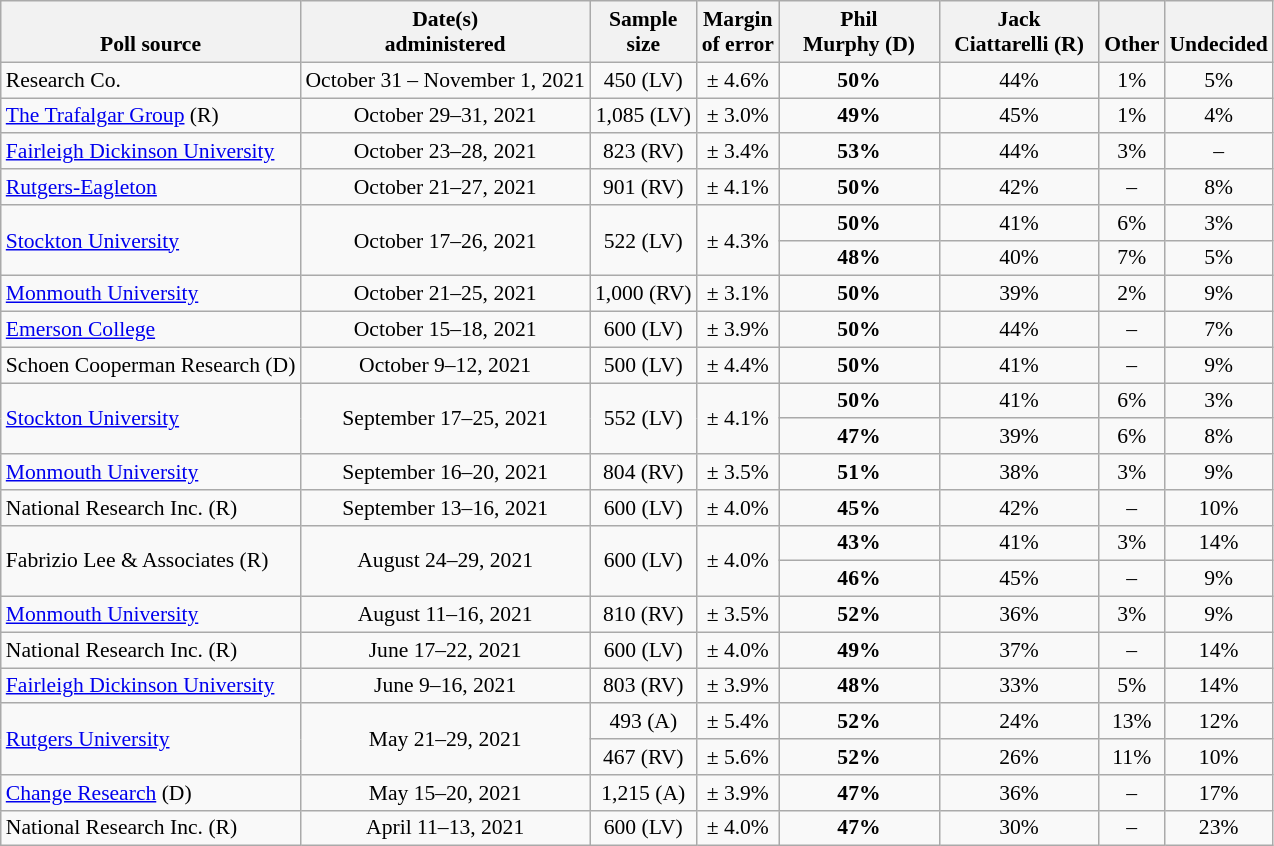<table class="wikitable" style="font-size:90%;text-align:center;">
<tr valign=bottom>
<th>Poll source</th>
<th>Date(s)<br>administered</th>
<th>Sample<br>size</th>
<th>Margin<br>of error</th>
<th style="width:100px;">Phil<br>Murphy (D)</th>
<th style="width:100px;">Jack<br>Ciattarelli (R)</th>
<th>Other</th>
<th>Undecided</th>
</tr>
<tr>
<td style="text-align:left;">Research Co.</td>
<td>October 31 – November 1, 2021</td>
<td>450 (LV)</td>
<td>± 4.6%</td>
<td><strong>50%</strong></td>
<td>44%</td>
<td>1%</td>
<td>5%</td>
</tr>
<tr>
<td style="text-align:left;"><a href='#'>The Trafalgar Group</a> (R)</td>
<td>October 29–31, 2021</td>
<td>1,085 (LV)</td>
<td>± 3.0%</td>
<td><strong>49%</strong></td>
<td>45%</td>
<td>1%</td>
<td>4%</td>
</tr>
<tr>
<td style="text-align:left;"><a href='#'>Fairleigh Dickinson University</a></td>
<td>October 23–28, 2021</td>
<td>823 (RV)</td>
<td>± 3.4%</td>
<td><strong>53%</strong></td>
<td>44%</td>
<td>3%</td>
<td>–</td>
</tr>
<tr>
<td style="text-align:left;"><a href='#'>Rutgers-Eagleton</a></td>
<td>October 21–27, 2021</td>
<td>901 (RV)</td>
<td>± 4.1%</td>
<td><strong>50%</strong></td>
<td>42%</td>
<td>–</td>
<td>8%</td>
</tr>
<tr>
<td style="text-align:left;" rowspan="2"><a href='#'>Stockton University</a></td>
<td rowspan="2">October 17–26, 2021</td>
<td rowspan="2">522 (LV)</td>
<td rowspan="2">± 4.3%</td>
<td><strong>50%</strong></td>
<td>41%</td>
<td>6%</td>
<td>3%</td>
</tr>
<tr>
<td><strong>48%</strong></td>
<td>40%</td>
<td>7%</td>
<td>5%</td>
</tr>
<tr>
<td style="text-align:left;"><a href='#'>Monmouth University</a></td>
<td>October 21–25, 2021</td>
<td>1,000 (RV)</td>
<td>± 3.1%</td>
<td><strong>50%</strong></td>
<td>39%</td>
<td>2%</td>
<td>9%</td>
</tr>
<tr>
<td style="text-align:left;"><a href='#'>Emerson College</a></td>
<td>October 15–18, 2021</td>
<td>600 (LV)</td>
<td>± 3.9%</td>
<td><strong>50%</strong></td>
<td>44%</td>
<td>–</td>
<td>7%</td>
</tr>
<tr>
<td style="text-align:left;">Schoen Cooperman Research (D)</td>
<td>October 9–12, 2021</td>
<td>500 (LV)</td>
<td>± 4.4%</td>
<td><strong>50%</strong></td>
<td>41%</td>
<td>–</td>
<td>9%</td>
</tr>
<tr>
<td style="text-align:left;" rowspan="2"><a href='#'>Stockton University</a></td>
<td rowspan="2">September 17–25, 2021</td>
<td rowspan="2">552 (LV)</td>
<td rowspan="2">± 4.1%</td>
<td><strong>50%</strong></td>
<td>41%</td>
<td>6%</td>
<td>3%</td>
</tr>
<tr>
<td><strong>47%</strong></td>
<td>39%</td>
<td>6%</td>
<td>8%</td>
</tr>
<tr>
<td style="text-align:left;"><a href='#'>Monmouth University</a></td>
<td>September 16–20, 2021</td>
<td>804 (RV)</td>
<td>± 3.5%</td>
<td><strong>51%</strong></td>
<td>38%</td>
<td>3%</td>
<td>9%</td>
</tr>
<tr>
<td style="text-align:left;">National Research Inc. (R)</td>
<td>September 13–16, 2021</td>
<td>600 (LV)</td>
<td>± 4.0%</td>
<td><strong>45%</strong></td>
<td>42%</td>
<td>–</td>
<td>10%</td>
</tr>
<tr>
<td style="text-align:left;" rowspan="2">Fabrizio Lee & Associates (R)</td>
<td rowspan="2">August 24–29, 2021</td>
<td rowspan="2">600 (LV)</td>
<td rowspan="2">± 4.0%</td>
<td><strong>43%</strong></td>
<td>41%</td>
<td>3%</td>
<td>14%</td>
</tr>
<tr>
<td><strong>46%</strong></td>
<td>45%</td>
<td>–</td>
<td>9%</td>
</tr>
<tr>
<td style="text-align:left;"><a href='#'>Monmouth University</a></td>
<td>August 11–16, 2021</td>
<td>810 (RV)</td>
<td>± 3.5%</td>
<td><strong>52%</strong></td>
<td>36%</td>
<td>3%</td>
<td>9%</td>
</tr>
<tr>
<td style="text-align:left;">National Research Inc. (R)</td>
<td>June 17–22, 2021</td>
<td>600 (LV)</td>
<td>± 4.0%</td>
<td><strong>49%</strong></td>
<td>37%</td>
<td>–</td>
<td>14%</td>
</tr>
<tr>
<td style="text-align:left;"><a href='#'>Fairleigh Dickinson University</a></td>
<td>June 9–16, 2021</td>
<td>803 (RV)</td>
<td>± 3.9%</td>
<td><strong>48%</strong></td>
<td>33%</td>
<td>5%</td>
<td>14%</td>
</tr>
<tr>
<td rowspan="2" style="text-align:left;"><a href='#'>Rutgers University</a></td>
<td rowspan="2">May 21–29, 2021</td>
<td>493 (A)</td>
<td>± 5.4%</td>
<td><strong>52%</strong></td>
<td>24%</td>
<td>13%</td>
<td>12%</td>
</tr>
<tr>
<td>467 (RV)</td>
<td>± 5.6%</td>
<td><strong>52%</strong></td>
<td>26%</td>
<td>11%</td>
<td>10%</td>
</tr>
<tr>
<td style="text-align:left;"><a href='#'>Change Research</a> (D)</td>
<td>May 15–20, 2021</td>
<td>1,215 (A)</td>
<td>± 3.9%</td>
<td><strong>47%</strong></td>
<td>36%</td>
<td>–</td>
<td>17%</td>
</tr>
<tr>
<td style="text-align:left;">National Research Inc. (R)</td>
<td>April 11–13, 2021</td>
<td>600 (LV)</td>
<td>± 4.0%</td>
<td><strong>47%</strong></td>
<td>30%</td>
<td>–</td>
<td>23%</td>
</tr>
</table>
